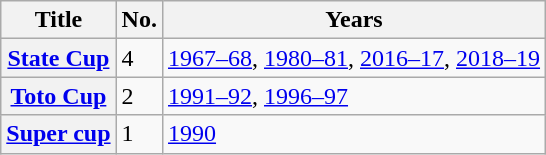<table class="wikitable plainrowheaders">
<tr>
<th scope=col>Title</th>
<th scope=col>No.</th>
<th scope=col>Years</th>
</tr>
<tr>
<th scope=row><a href='#'>State Cup</a></th>
<td>4</td>
<td><a href='#'>1967–68</a>, <a href='#'>1980–81</a>, <a href='#'>2016–17</a>, <a href='#'>2018–19</a></td>
</tr>
<tr>
<th scope=row><a href='#'>Toto Cup</a></th>
<td>2</td>
<td><a href='#'>1991–92</a>, <a href='#'>1996–97</a></td>
</tr>
<tr>
<th scope=row><a href='#'>Super cup</a></th>
<td>1</td>
<td><a href='#'>1990</a></td>
</tr>
</table>
